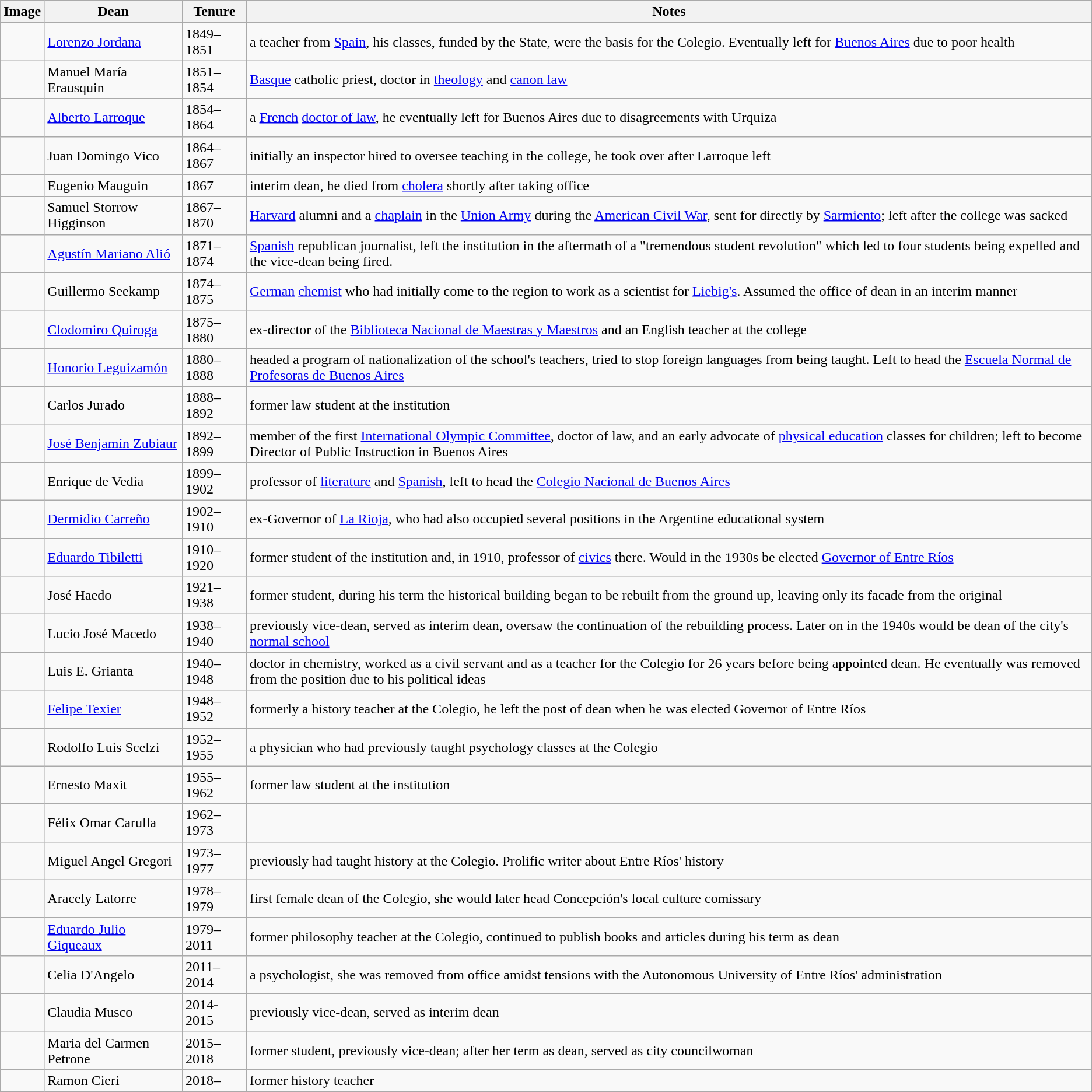<table class="wikitable">
<tr>
<th>Image</th>
<th>Dean</th>
<th>Tenure</th>
<th>Notes</th>
</tr>
<tr>
<td></td>
<td><a href='#'>Lorenzo Jordana</a></td>
<td>1849–1851</td>
<td>a teacher from <a href='#'>Spain</a>, his classes, funded by the State, were the basis for the Colegio. Eventually left for <a href='#'>Buenos Aires</a> due to poor health</td>
</tr>
<tr>
<td></td>
<td>Manuel María Erausquin</td>
<td>1851–1854</td>
<td><a href='#'>Basque</a> catholic priest, doctor in <a href='#'>theology</a> and <a href='#'>canon law</a></td>
</tr>
<tr>
<td></td>
<td><a href='#'>Alberto Larroque</a></td>
<td>1854–1864</td>
<td>a <a href='#'>French</a> <a href='#'>doctor of law</a>, he eventually left for Buenos Aires due to disagreements with Urquiza</td>
</tr>
<tr>
<td></td>
<td>Juan Domingo Vico</td>
<td>1864–1867</td>
<td>initially an inspector hired to oversee teaching in the college, he took over after Larroque left</td>
</tr>
<tr>
<td></td>
<td>Eugenio Mauguin</td>
<td>1867</td>
<td>interim dean, he died from <a href='#'>cholera</a> shortly after taking office</td>
</tr>
<tr>
<td></td>
<td>Samuel Storrow Higginson</td>
<td>1867–1870</td>
<td><a href='#'>Harvard</a> alumni and a <a href='#'>chaplain</a> in the <a href='#'>Union Army</a> during the <a href='#'>American Civil War</a>, sent for directly by <a href='#'>Sarmiento</a>; left after the college was sacked</td>
</tr>
<tr>
<td></td>
<td><a href='#'>Agustín Mariano Alió</a></td>
<td>1871–1874</td>
<td><a href='#'>Spanish</a> republican journalist, left the institution in the aftermath of a "tremendous student revolution" which led to four students being expelled and the vice-dean being fired.</td>
</tr>
<tr>
<td></td>
<td>Guillermo Seekamp</td>
<td>1874–1875</td>
<td><a href='#'>German</a> <a href='#'>chemist</a> who had initially come to the region to work as a scientist for <a href='#'>Liebig's</a>. Assumed the office of dean in an interim manner</td>
</tr>
<tr>
<td></td>
<td><a href='#'>Clodomiro Quiroga</a></td>
<td>1875–1880</td>
<td>ex-director of the <a href='#'>Biblioteca Nacional de Maestras y Maestros</a> and an English teacher at the college</td>
</tr>
<tr>
<td></td>
<td><a href='#'>Honorio Leguizamón</a></td>
<td>1880–1888</td>
<td>headed a program of nationalization of the school's teachers, tried to stop foreign languages from being taught. Left to head the <a href='#'>Escuela Normal de Profesoras de Buenos Aires</a></td>
</tr>
<tr>
<td></td>
<td>Carlos Jurado</td>
<td>1888–1892</td>
<td>former law student at the institution</td>
</tr>
<tr>
<td></td>
<td><a href='#'>José Benjamín Zubiaur</a></td>
<td>1892–1899</td>
<td>member of the first <a href='#'>International Olympic Committee</a>, doctor of law, and an early advocate of <a href='#'>physical education</a> classes for children; left to become Director of Public Instruction in Buenos Aires</td>
</tr>
<tr>
<td></td>
<td>Enrique de Vedia</td>
<td>1899–1902</td>
<td>professor of <a href='#'>literature</a> and <a href='#'>Spanish</a>, left to head the <a href='#'>Colegio Nacional de Buenos Aires</a></td>
</tr>
<tr>
<td></td>
<td><a href='#'>Dermidio Carreño</a></td>
<td>1902–1910</td>
<td>ex-Governor of <a href='#'>La Rioja</a>, who had also occupied several positions in the Argentine educational system</td>
</tr>
<tr>
<td></td>
<td><a href='#'>Eduardo Tibiletti</a></td>
<td>1910–1920</td>
<td>former student of the institution and, in 1910, professor of <a href='#'>civics</a> there. Would in the 1930s be elected <a href='#'>Governor of Entre Ríos</a></td>
</tr>
<tr>
<td></td>
<td>José Haedo</td>
<td>1921–1938</td>
<td>former student, during his term the historical building began to be rebuilt from the ground up, leaving only its facade from the original</td>
</tr>
<tr>
<td></td>
<td>Lucio José Macedo</td>
<td>1938–1940</td>
<td>previously vice-dean, served as interim dean, oversaw the continuation of the rebuilding process. Later on in the 1940s would be dean of the city's <a href='#'>normal school</a></td>
</tr>
<tr>
<td></td>
<td>Luis E. Grianta</td>
<td>1940–1948</td>
<td>doctor in chemistry, worked as a civil servant and as a teacher for the Colegio for 26 years before being appointed dean. He eventually was removed from the position due to his political ideas</td>
</tr>
<tr>
<td></td>
<td><a href='#'>Felipe Texier</a></td>
<td>1948–1952</td>
<td>formerly a history teacher at the Colegio, he left the post of dean when he was elected Governor of Entre Ríos</td>
</tr>
<tr>
<td></td>
<td>Rodolfo Luis Scelzi</td>
<td>1952–1955</td>
<td>a physician who had previously taught psychology classes at the Colegio</td>
</tr>
<tr>
<td></td>
<td>Ernesto Maxit</td>
<td>1955–1962</td>
<td>former law student at the institution</td>
</tr>
<tr>
<td></td>
<td>Félix Omar Carulla</td>
<td>1962–1973</td>
<td></td>
</tr>
<tr>
<td></td>
<td>Miguel Angel Gregori</td>
<td>1973–1977</td>
<td>previously had taught history at the Colegio. Prolific writer about Entre Ríos' history</td>
</tr>
<tr>
<td></td>
<td>Aracely Latorre</td>
<td>1978–1979</td>
<td>first female dean of the Colegio, she would later head Concepción's local culture comissary</td>
</tr>
<tr>
<td></td>
<td><a href='#'>Eduardo Julio Giqueaux</a></td>
<td>1979–2011</td>
<td>former philosophy teacher at the Colegio, continued to publish books and articles during his term as dean</td>
</tr>
<tr>
<td></td>
<td>Celia D'Angelo</td>
<td>2011–2014</td>
<td>a psychologist, she was removed from office amidst tensions with the Autonomous University of Entre Ríos' administration</td>
</tr>
<tr>
<td></td>
<td>Claudia Musco</td>
<td>2014-2015</td>
<td>previously vice-dean, served as interim dean</td>
</tr>
<tr>
<td></td>
<td>Maria del Carmen Petrone</td>
<td>2015–2018</td>
<td>former student, previously vice-dean; after her term as dean, served as city councilwoman</td>
</tr>
<tr>
<td></td>
<td>Ramon Cieri</td>
<td>2018–</td>
<td>former history teacher</td>
</tr>
</table>
